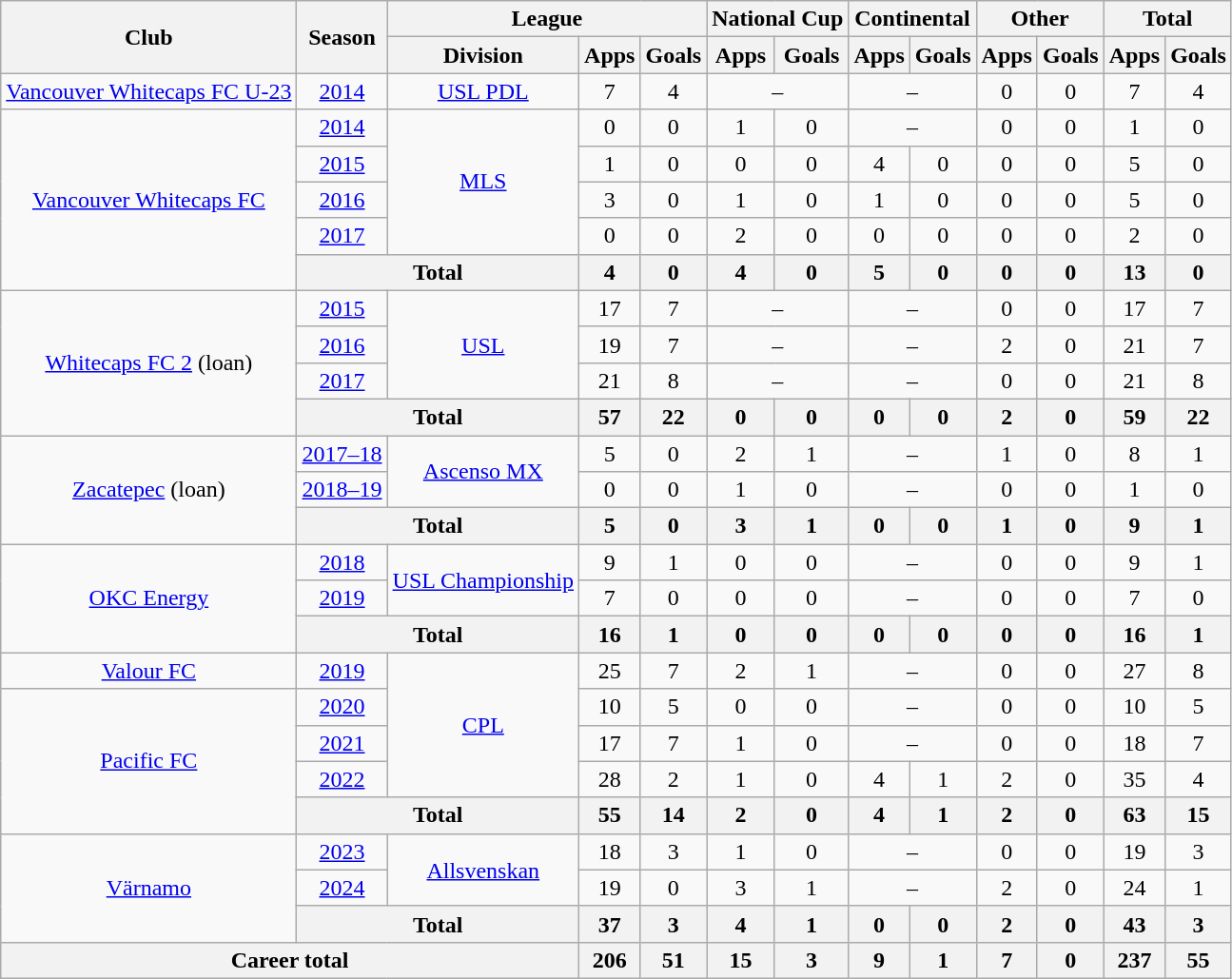<table class="wikitable" style="text-align: center;">
<tr>
<th rowspan="2">Club</th>
<th rowspan="2">Season</th>
<th colspan="3">League</th>
<th colspan="2">National Cup</th>
<th colspan="2">Continental</th>
<th colspan="2">Other</th>
<th colspan="2">Total</th>
</tr>
<tr>
<th>Division</th>
<th>Apps</th>
<th>Goals</th>
<th>Apps</th>
<th>Goals</th>
<th>Apps</th>
<th>Goals</th>
<th>Apps</th>
<th>Goals</th>
<th>Apps</th>
<th>Goals</th>
</tr>
<tr>
<td><a href='#'>Vancouver Whitecaps FC U-23</a></td>
<td><a href='#'>2014</a></td>
<td><a href='#'>USL PDL</a></td>
<td>7</td>
<td>4</td>
<td colspan="2">–</td>
<td colspan="2">–</td>
<td>0</td>
<td>0</td>
<td>7</td>
<td>4</td>
</tr>
<tr>
<td rowspan="5"><a href='#'>Vancouver Whitecaps FC</a></td>
<td><a href='#'>2014</a></td>
<td rowspan="4"><a href='#'>MLS</a></td>
<td>0</td>
<td>0</td>
<td>1</td>
<td>0</td>
<td colspan="2">–</td>
<td>0</td>
<td>0</td>
<td>1</td>
<td>0</td>
</tr>
<tr>
<td><a href='#'>2015</a></td>
<td>1</td>
<td>0</td>
<td>0</td>
<td>0</td>
<td>4</td>
<td>0</td>
<td>0</td>
<td>0</td>
<td>5</td>
<td>0</td>
</tr>
<tr>
<td><a href='#'>2016</a></td>
<td>3</td>
<td>0</td>
<td>1</td>
<td>0</td>
<td>1</td>
<td>0</td>
<td>0</td>
<td>0</td>
<td>5</td>
<td>0</td>
</tr>
<tr>
<td><a href='#'>2017</a></td>
<td>0</td>
<td>0</td>
<td>2</td>
<td>0</td>
<td>0</td>
<td>0</td>
<td>0</td>
<td>0</td>
<td>2</td>
<td>0</td>
</tr>
<tr>
<th colspan="2">Total</th>
<th>4</th>
<th>0</th>
<th>4</th>
<th>0</th>
<th>5</th>
<th>0</th>
<th>0</th>
<th>0</th>
<th>13</th>
<th>0</th>
</tr>
<tr>
<td rowspan="4"><a href='#'>Whitecaps FC 2</a> (loan)</td>
<td><a href='#'>2015</a></td>
<td rowspan="3"><a href='#'>USL</a></td>
<td>17</td>
<td>7</td>
<td colspan="2">–</td>
<td colspan="2">–</td>
<td>0</td>
<td>0</td>
<td>17</td>
<td>7</td>
</tr>
<tr>
<td><a href='#'>2016</a></td>
<td>19</td>
<td>7</td>
<td colspan="2">–</td>
<td colspan="2">–</td>
<td>2</td>
<td>0</td>
<td>21</td>
<td>7</td>
</tr>
<tr>
<td><a href='#'>2017</a></td>
<td>21</td>
<td>8</td>
<td colspan="2">–</td>
<td colspan="2">–</td>
<td>0</td>
<td>0</td>
<td>21</td>
<td>8</td>
</tr>
<tr>
<th colspan="2">Total</th>
<th>57</th>
<th>22</th>
<th>0</th>
<th>0</th>
<th>0</th>
<th>0</th>
<th>2</th>
<th>0</th>
<th>59</th>
<th>22</th>
</tr>
<tr>
<td rowspan="3"><a href='#'>Zacatepec</a> (loan)</td>
<td><a href='#'>2017–18</a></td>
<td rowspan="2"><a href='#'>Ascenso MX</a></td>
<td>5</td>
<td>0</td>
<td>2</td>
<td>1</td>
<td colspan="2">–</td>
<td>1</td>
<td>0</td>
<td>8</td>
<td>1</td>
</tr>
<tr>
<td><a href='#'>2018–19</a></td>
<td>0</td>
<td>0</td>
<td>1</td>
<td>0</td>
<td colspan="2">–</td>
<td>0</td>
<td>0</td>
<td>1</td>
<td>0</td>
</tr>
<tr>
<th colspan="2">Total</th>
<th>5</th>
<th>0</th>
<th>3</th>
<th>1</th>
<th>0</th>
<th>0</th>
<th>1</th>
<th>0</th>
<th>9</th>
<th>1</th>
</tr>
<tr>
<td rowspan="3"><a href='#'>OKC Energy</a></td>
<td><a href='#'>2018</a></td>
<td rowspan="2"><a href='#'>USL Championship</a></td>
<td>9</td>
<td>1</td>
<td>0</td>
<td>0</td>
<td colspan="2">–</td>
<td>0</td>
<td>0</td>
<td>9</td>
<td>1</td>
</tr>
<tr>
<td><a href='#'>2019</a></td>
<td>7</td>
<td>0</td>
<td>0</td>
<td>0</td>
<td colspan="2">–</td>
<td>0</td>
<td>0</td>
<td>7</td>
<td>0</td>
</tr>
<tr>
<th colspan="2">Total</th>
<th>16</th>
<th>1</th>
<th>0</th>
<th>0</th>
<th>0</th>
<th>0</th>
<th>0</th>
<th>0</th>
<th>16</th>
<th>1</th>
</tr>
<tr>
<td><a href='#'>Valour FC</a></td>
<td><a href='#'>2019</a></td>
<td rowspan="4"><a href='#'>CPL</a></td>
<td>25</td>
<td>7</td>
<td>2</td>
<td>1</td>
<td colspan="2">–</td>
<td>0</td>
<td>0</td>
<td>27</td>
<td>8</td>
</tr>
<tr>
<td rowspan="4"><a href='#'>Pacific FC</a></td>
<td><a href='#'>2020</a></td>
<td>10</td>
<td>5</td>
<td>0</td>
<td>0</td>
<td colspan="2">–</td>
<td>0</td>
<td>0</td>
<td>10</td>
<td>5</td>
</tr>
<tr>
<td><a href='#'>2021</a></td>
<td>17</td>
<td>7</td>
<td>1</td>
<td>0</td>
<td colspan="2">–</td>
<td>0</td>
<td>0</td>
<td>18</td>
<td>7</td>
</tr>
<tr>
<td><a href='#'>2022</a></td>
<td>28</td>
<td>2</td>
<td>1</td>
<td>0</td>
<td>4</td>
<td>1</td>
<td>2</td>
<td>0</td>
<td>35</td>
<td>4</td>
</tr>
<tr>
<th colspan="2">Total</th>
<th>55</th>
<th>14</th>
<th>2</th>
<th>0</th>
<th>4</th>
<th>1</th>
<th>2</th>
<th>0</th>
<th>63</th>
<th>15</th>
</tr>
<tr>
<td rowspan="3"><a href='#'>Värnamo</a></td>
<td><a href='#'>2023</a></td>
<td rowspan="2"><a href='#'>Allsvenskan</a></td>
<td>18</td>
<td>3</td>
<td>1</td>
<td>0</td>
<td colspan="2">–</td>
<td>0</td>
<td>0</td>
<td>19</td>
<td>3</td>
</tr>
<tr>
<td><a href='#'>2024</a></td>
<td>19</td>
<td>0</td>
<td>3</td>
<td>1</td>
<td colspan="2">–</td>
<td>2</td>
<td>0</td>
<td>24</td>
<td>1</td>
</tr>
<tr>
<th colspan="2">Total</th>
<th>37</th>
<th>3</th>
<th>4</th>
<th>1</th>
<th>0</th>
<th>0</th>
<th>2</th>
<th>0</th>
<th>43</th>
<th>3</th>
</tr>
<tr>
<th colspan="3">Career total</th>
<th>206</th>
<th>51</th>
<th>15</th>
<th>3</th>
<th>9</th>
<th>1</th>
<th>7</th>
<th>0</th>
<th>237</th>
<th>55</th>
</tr>
</table>
